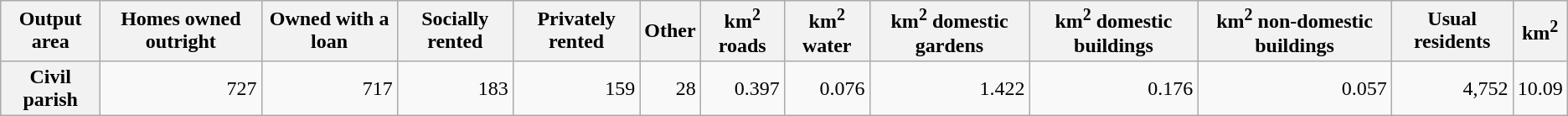<table class="wikitable">
<tr>
<th scope="col">Output area</th>
<th scope="col">Homes owned outright</th>
<th scope="col">Owned with a loan</th>
<th scope="col">Socially rented</th>
<th scope="col">Privately rented</th>
<th scope="col">Other</th>
<th scope="col">km<sup>2</sup> roads</th>
<th scope="col">km<sup>2</sup> water</th>
<th scope="col">km<sup>2</sup> domestic gardens</th>
<th scope="col">km<sup>2</sup> domestic buildings</th>
<th scope="col">km<sup>2</sup> non-domestic buildings</th>
<th scope="col">Usual residents</th>
<th scope="col">km<sup>2</sup></th>
</tr>
<tr>
<th scope="row">Civil parish</th>
<td align="right">727</td>
<td align="right">717</td>
<td align="right">183</td>
<td align="right">159</td>
<td align="right">28</td>
<td align="right">0.397</td>
<td align="right">0.076</td>
<td align="right">1.422</td>
<td align="right">0.176</td>
<td align="right">0.057</td>
<td align="right">4,752</td>
<td align="right">10.09</td>
</tr>
</table>
